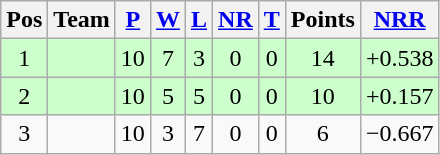<table class="wikitable">
<tr>
<th>Pos</th>
<th>Team</th>
<th><a href='#'>P</a></th>
<th><a href='#'>W</a></th>
<th><a href='#'>L</a></th>
<th><a href='#'>NR</a></th>
<th><a href='#'>T</a></th>
<th>Points</th>
<th><a href='#'>NRR</a></th>
</tr>
<tr align="center" bgcolor="#ccffcc">
<td>1</td>
<td align="left"></td>
<td>10</td>
<td>7</td>
<td>3</td>
<td>0</td>
<td>0</td>
<td>14</td>
<td>+0.538</td>
</tr>
<tr align="center" bgcolor="#ccffcc">
<td>2</td>
<td align="left"></td>
<td>10</td>
<td>5</td>
<td>5</td>
<td>0</td>
<td>0</td>
<td>10</td>
<td>+0.157</td>
</tr>
<tr align="center">
<td>3</td>
<td align="left"></td>
<td>10</td>
<td>3</td>
<td>7</td>
<td>0</td>
<td>0</td>
<td>6</td>
<td>−0.667</td>
</tr>
</table>
